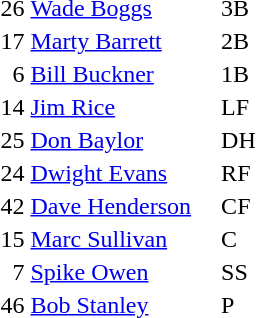<table>
<tr>
<td>26</td>
<td><a href='#'>Wade Boggs</a></td>
<td>3B</td>
</tr>
<tr>
<td>17</td>
<td><a href='#'>Marty Barrett</a></td>
<td>2B</td>
</tr>
<tr>
<td>  6</td>
<td><a href='#'>Bill Buckner</a></td>
<td>1B</td>
</tr>
<tr>
<td>14</td>
<td><a href='#'>Jim Rice</a></td>
<td>LF</td>
</tr>
<tr>
<td>25</td>
<td><a href='#'>Don Baylor</a></td>
<td>DH</td>
</tr>
<tr>
<td>24</td>
<td><a href='#'>Dwight Evans</a></td>
<td>RF</td>
</tr>
<tr>
<td>42</td>
<td><a href='#'>Dave Henderson</a>    </td>
<td>CF</td>
</tr>
<tr>
<td>15</td>
<td><a href='#'>Marc Sullivan</a></td>
<td>C</td>
</tr>
<tr>
<td>  7</td>
<td><a href='#'>Spike Owen</a></td>
<td>SS</td>
</tr>
<tr>
<td>46</td>
<td><a href='#'>Bob Stanley</a>    </td>
<td>P</td>
</tr>
</table>
